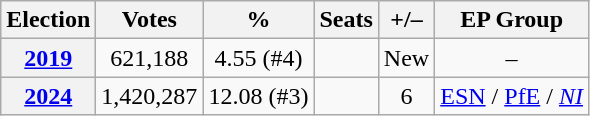<table class="wikitable" style="text-align:center;">
<tr>
<th>Election</th>
<th>Votes</th>
<th>%</th>
<th>Seats</th>
<th>+/–</th>
<th>EP Group</th>
</tr>
<tr>
<th><a href='#'>2019</a></th>
<td>621,188</td>
<td>4.55 (#4)</td>
<td></td>
<td>New</td>
<td>–</td>
</tr>
<tr>
<th><a href='#'>2024</a></th>
<td>1,420,287</td>
<td>12.08 (#3)</td>
<td></td>
<td> 6</td>
<td><a href='#'>ESN</a> / <a href='#'>PfE</a> / <em><a href='#'>NI</a></em></td>
</tr>
</table>
